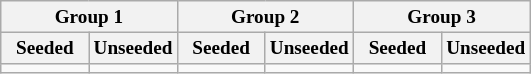<table class="wikitable" style="font-size:80%">
<tr>
<th colspan="2">Group 1</th>
<th colspan="2">Group 2</th>
<th colspan="2">Group 3</th>
</tr>
<tr>
<th width=16.65%>Seeded</th>
<th width=16.65%>Unseeded</th>
<th width=16.65%>Seeded</th>
<th width=16.65%>Unseeded</th>
<th width=16.65%>Seeded</th>
<th width=16.65%>Unseeded</th>
</tr>
<tr>
<td valign=top></td>
<td valign=top></td>
<td valign=top></td>
<td valign=top></td>
<td valign=top></td>
<td valign=top></td>
</tr>
</table>
